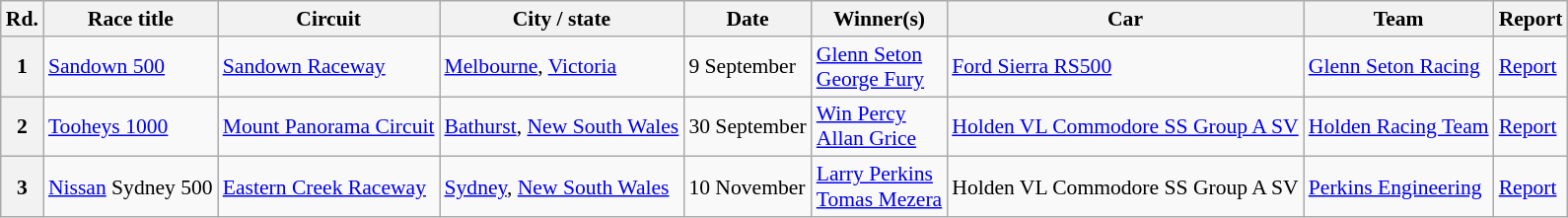<table class="wikitable" style="font-size: 90%">
<tr>
<th>Rd.</th>
<th>Race title</th>
<th>Circuit</th>
<th>City / state</th>
<th>Date</th>
<th>Winner(s)</th>
<th>Car</th>
<th>Team</th>
<th>Report</th>
</tr>
<tr>
<th>1</th>
<td><a href='#'>Sandown 500</a></td>
<td><a href='#'>Sandown Raceway</a></td>
<td><a href='#'>Melbourne</a>, <a href='#'>Victoria</a></td>
<td>9 September</td>
<td> <a href='#'>Glenn Seton</a><br> <a href='#'>George Fury</a></td>
<td><a href='#'>Ford Sierra RS500</a></td>
<td><a href='#'>Glenn Seton Racing</a></td>
<td><a href='#'>Report</a></td>
</tr>
<tr>
<th>2</th>
<td><a href='#'>Tooheys 1000</a></td>
<td><a href='#'>Mount Panorama Circuit</a></td>
<td><a href='#'>Bathurst</a>, <a href='#'>New South Wales</a></td>
<td>30 September</td>
<td> <a href='#'>Win Percy</a><br> <a href='#'>Allan Grice</a></td>
<td><a href='#'>Holden VL Commodore SS Group A SV</a></td>
<td><a href='#'>Holden Racing Team</a></td>
<td><a href='#'>Report</a></td>
</tr>
<tr>
<th>3</th>
<td><a href='#'>Nissan</a> Sydney 500</td>
<td><a href='#'>Eastern Creek Raceway</a></td>
<td><a href='#'>Sydney</a>, <a href='#'>New South Wales</a></td>
<td>10 November</td>
<td> <a href='#'>Larry Perkins</a><br> <a href='#'>Tomas Mezera</a></td>
<td>Holden VL Commodore SS Group A SV</td>
<td><a href='#'>Perkins Engineering</a></td>
<td><a href='#'>Report</a></td>
</tr>
</table>
